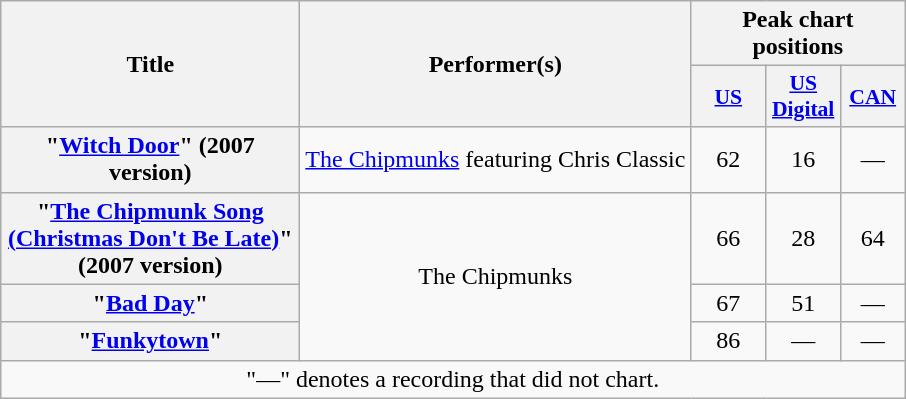<table class="wikitable plainrowheaders" style="text-align:center;" border="1">
<tr>
<th rowspan="2" scope="col" style="width:12em;">Title</th>
<th rowspan="2" scope="col">Performer(s)</th>
<th colspan="3" scope="col">Peak chart positions</th>
</tr>
<tr>
<th scope="col" style="width:3em;font-size:90%;"><a href='#'>US</a><br></th>
<th scope="col" style="width:3em;font-size:90%;"><a href='#'>US<br>Digital</a></th>
<th scope="col" style="width:2.5em;font-size:90%;"><a href='#'>CAN</a><br></th>
</tr>
<tr>
<th scope="row">"<a href='#'>Witch Door</a>" (2007 version)</th>
<td><a href='#'>The Chipmunks</a> featuring Chris Classic</td>
<td>62</td>
<td>16</td>
<td>—</td>
</tr>
<tr>
<th scope="row">"<a href='#'>The Chipmunk Song (Christmas Don't Be Late)</a>" (2007 version)</th>
<td rowspan="3">The Chipmunks</td>
<td>66</td>
<td>28</td>
<td>64</td>
</tr>
<tr>
<th scope="row">"<a href='#'>Bad Day</a>"</th>
<td>67</td>
<td>51</td>
<td>—</td>
</tr>
<tr>
<th scope="row">"<a href='#'>Funkytown</a>"</th>
<td>86</td>
<td>—</td>
<td>—</td>
</tr>
<tr>
<td colspan="5" style="text-align:center;">"—" denotes a recording that did not chart.</td>
</tr>
</table>
